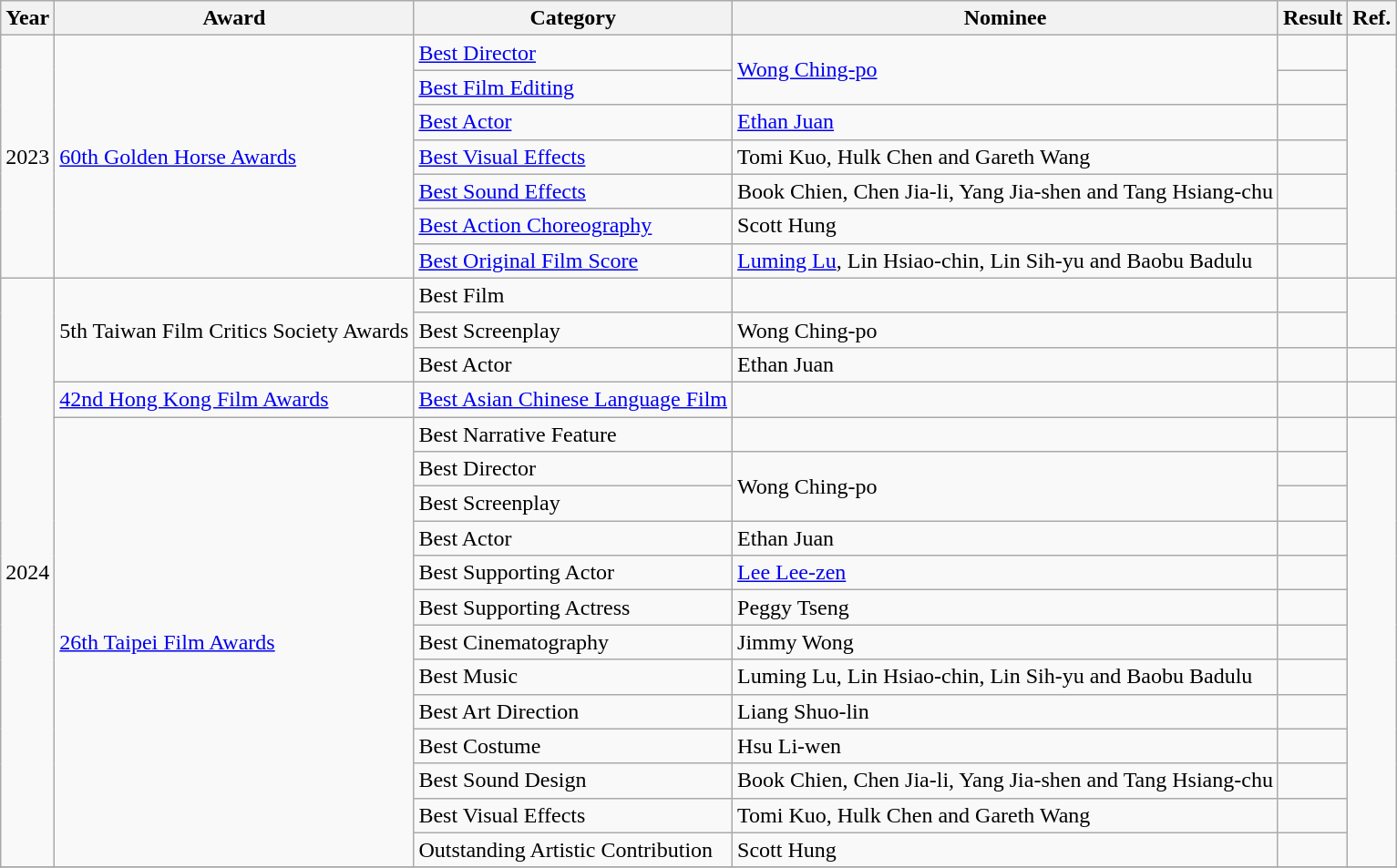<table class="wikitable plainrowheaders">
<tr>
<th>Year</th>
<th>Award</th>
<th>Category</th>
<th>Nominee</th>
<th>Result</th>
<th>Ref.</th>
</tr>
<tr>
<td rowspan="7">2023</td>
<td rowspan="7"><a href='#'>60th Golden Horse Awards</a></td>
<td><a href='#'>Best Director</a></td>
<td rowspan="2"><a href='#'>Wong Ching-po</a></td>
<td></td>
<td rowspan="7"></td>
</tr>
<tr>
<td><a href='#'>Best Film Editing</a></td>
<td></td>
</tr>
<tr>
<td><a href='#'>Best Actor</a></td>
<td><a href='#'>Ethan Juan</a></td>
<td></td>
</tr>
<tr>
<td><a href='#'>Best Visual Effects</a></td>
<td>Tomi Kuo, Hulk Chen and Gareth Wang</td>
<td></td>
</tr>
<tr>
<td><a href='#'>Best Sound Effects</a></td>
<td>Book Chien, Chen Jia-li, Yang Jia-shen and Tang Hsiang-chu</td>
<td></td>
</tr>
<tr>
<td><a href='#'>Best Action Choreography</a></td>
<td>Scott Hung</td>
<td></td>
</tr>
<tr>
<td><a href='#'>Best Original Film Score</a></td>
<td><a href='#'>Luming Lu</a>, Lin Hsiao-chin, Lin Sih-yu and Baobu Badulu</td>
<td></td>
</tr>
<tr>
<td rowspan="17">2024</td>
<td rowspan="3">5th Taiwan Film Critics Society Awards</td>
<td>Best Film</td>
<td></td>
<td></td>
<td rowspan="2"></td>
</tr>
<tr>
<td>Best Screenplay</td>
<td>Wong Ching-po</td>
<td></td>
</tr>
<tr>
<td>Best Actor</td>
<td>Ethan Juan</td>
<td></td>
<td></td>
</tr>
<tr>
<td><a href='#'>42nd Hong Kong Film Awards</a></td>
<td><a href='#'>Best Asian Chinese Language Film</a></td>
<td></td>
<td></td>
<td></td>
</tr>
<tr>
<td rowspan="13"><a href='#'>26th Taipei Film Awards</a></td>
<td>Best Narrative Feature</td>
<td></td>
<td></td>
<td rowspan="13"></td>
</tr>
<tr>
<td>Best Director</td>
<td rowspan="2">Wong Ching-po</td>
<td></td>
</tr>
<tr>
<td>Best Screenplay</td>
<td></td>
</tr>
<tr>
<td>Best Actor</td>
<td>Ethan Juan</td>
<td></td>
</tr>
<tr>
<td>Best Supporting Actor</td>
<td><a href='#'>Lee Lee-zen</a></td>
<td></td>
</tr>
<tr>
<td>Best Supporting Actress</td>
<td>Peggy Tseng</td>
<td></td>
</tr>
<tr>
<td>Best Cinematography</td>
<td>Jimmy Wong</td>
<td></td>
</tr>
<tr>
<td>Best Music</td>
<td>Luming Lu, Lin Hsiao-chin, Lin Sih-yu and Baobu Badulu</td>
<td></td>
</tr>
<tr>
<td>Best Art Direction</td>
<td>Liang Shuo-lin</td>
<td></td>
</tr>
<tr>
<td>Best Costume</td>
<td>Hsu Li-wen</td>
<td></td>
</tr>
<tr>
<td>Best Sound Design</td>
<td>Book Chien, Chen Jia-li, Yang Jia-shen and Tang Hsiang-chu</td>
<td></td>
</tr>
<tr>
<td>Best Visual Effects</td>
<td>Tomi Kuo, Hulk Chen and Gareth Wang</td>
<td></td>
</tr>
<tr>
<td>Outstanding Artistic Contribution</td>
<td>Scott Hung</td>
<td></td>
</tr>
<tr>
</tr>
</table>
